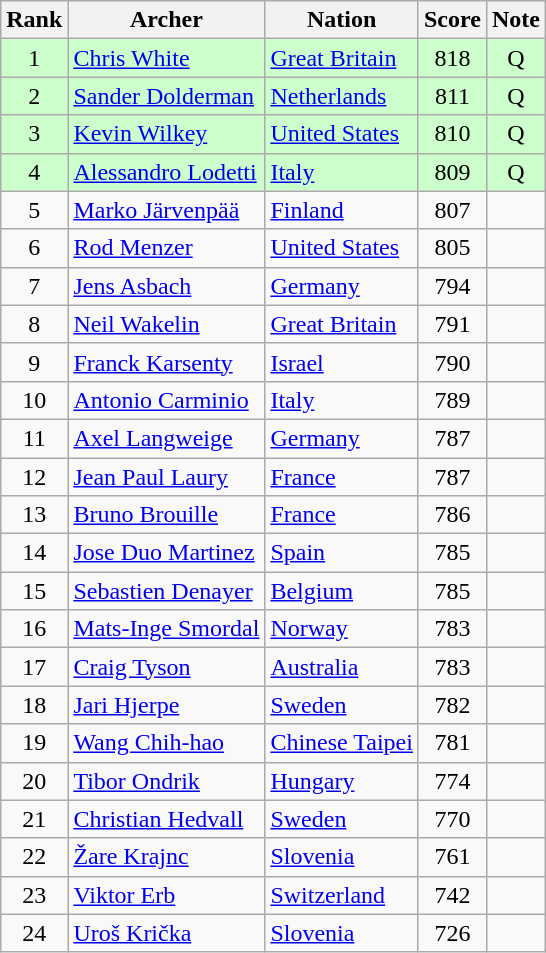<table class="wikitable sortable" style="text-align:center">
<tr>
<th>Rank</th>
<th>Archer</th>
<th>Nation</th>
<th>Score</th>
<th>Note</th>
</tr>
<tr bgcolor=ccffcc>
<td>1</td>
<td align=left><a href='#'>Chris White</a></td>
<td align=left> <a href='#'>Great Britain</a></td>
<td>818</td>
<td>Q</td>
</tr>
<tr bgcolor=ccffcc>
<td>2</td>
<td align=left><a href='#'>Sander Dolderman</a></td>
<td align=left> <a href='#'>Netherlands</a></td>
<td>811</td>
<td>Q</td>
</tr>
<tr bgcolor=ccffcc>
<td>3</td>
<td align=left><a href='#'>Kevin Wilkey</a></td>
<td align=left> <a href='#'>United States</a></td>
<td>810</td>
<td>Q</td>
</tr>
<tr bgcolor=ccffcc>
<td>4</td>
<td align=left><a href='#'>Alessandro Lodetti</a></td>
<td align=left> <a href='#'>Italy</a></td>
<td>809</td>
<td>Q</td>
</tr>
<tr>
<td>5</td>
<td align=left><a href='#'>Marko Järvenpää</a></td>
<td align=left> <a href='#'>Finland</a></td>
<td>807</td>
<td></td>
</tr>
<tr>
<td>6</td>
<td align=left><a href='#'>Rod Menzer</a></td>
<td align=left> <a href='#'>United States</a></td>
<td>805</td>
<td></td>
</tr>
<tr>
<td>7</td>
<td align=left><a href='#'>Jens Asbach</a></td>
<td align=left> <a href='#'>Germany</a></td>
<td>794</td>
<td></td>
</tr>
<tr>
<td>8</td>
<td align=left><a href='#'>Neil Wakelin</a></td>
<td align=left> <a href='#'>Great Britain</a></td>
<td>791</td>
<td></td>
</tr>
<tr>
<td>9</td>
<td align=left><a href='#'>Franck Karsenty</a></td>
<td align=left> <a href='#'>Israel</a></td>
<td>790</td>
<td></td>
</tr>
<tr>
<td>10</td>
<td align=left><a href='#'>Antonio Carminio</a></td>
<td align=left> <a href='#'>Italy</a></td>
<td>789</td>
<td></td>
</tr>
<tr>
<td>11</td>
<td align=left><a href='#'>Axel Langweige</a></td>
<td align=left> <a href='#'>Germany</a></td>
<td>787</td>
<td></td>
</tr>
<tr>
<td>12</td>
<td align=left><a href='#'>Jean Paul Laury</a></td>
<td align=left> <a href='#'>France</a></td>
<td>787</td>
<td></td>
</tr>
<tr>
<td>13</td>
<td align=left><a href='#'>Bruno Brouille</a></td>
<td align=left> <a href='#'>France</a></td>
<td>786</td>
<td></td>
</tr>
<tr>
<td>14</td>
<td align=left><a href='#'>Jose Duo Martinez</a></td>
<td align=left> <a href='#'>Spain</a></td>
<td>785</td>
<td></td>
</tr>
<tr>
<td>15</td>
<td align=left><a href='#'>Sebastien Denayer</a></td>
<td align=left> <a href='#'>Belgium</a></td>
<td>785</td>
<td></td>
</tr>
<tr>
<td>16</td>
<td align=left><a href='#'>Mats-Inge Smordal</a></td>
<td align=left> <a href='#'>Norway</a></td>
<td>783</td>
<td></td>
</tr>
<tr>
<td>17</td>
<td align=left><a href='#'>Craig Tyson</a></td>
<td align=left> <a href='#'>Australia</a></td>
<td>783</td>
<td></td>
</tr>
<tr>
<td>18</td>
<td align=left><a href='#'>Jari Hjerpe</a></td>
<td align=left> <a href='#'>Sweden</a></td>
<td>782</td>
<td></td>
</tr>
<tr>
<td>19</td>
<td align=left><a href='#'>Wang Chih-hao</a></td>
<td align=left> <a href='#'>Chinese Taipei</a></td>
<td>781</td>
<td></td>
</tr>
<tr>
<td>20</td>
<td align=left><a href='#'>Tibor Ondrik</a></td>
<td align=left> <a href='#'>Hungary</a></td>
<td>774</td>
<td></td>
</tr>
<tr>
<td>21</td>
<td align=left><a href='#'>Christian Hedvall</a></td>
<td align=left> <a href='#'>Sweden</a></td>
<td>770</td>
<td></td>
</tr>
<tr>
<td>22</td>
<td align=left><a href='#'>Žare Krajnc</a></td>
<td align=left> <a href='#'>Slovenia</a></td>
<td>761</td>
<td></td>
</tr>
<tr>
<td>23</td>
<td align=left><a href='#'>Viktor Erb</a></td>
<td align=left> <a href='#'>Switzerland</a></td>
<td>742</td>
<td></td>
</tr>
<tr>
<td>24</td>
<td align=left><a href='#'>Uroš Krička</a></td>
<td align=left> <a href='#'>Slovenia</a></td>
<td>726</td>
<td></td>
</tr>
</table>
